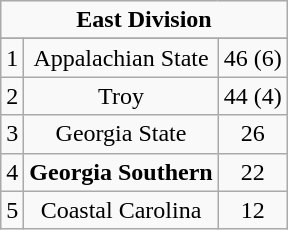<table class="wikitable">
<tr align="center">
<td align="center" Colspan="3"><strong>East Division</strong></td>
</tr>
<tr align="center">
</tr>
<tr align="center">
<td>1</td>
<td>Appalachian State</td>
<td>46 (6)</td>
</tr>
<tr align="center">
<td>2</td>
<td>Troy</td>
<td>44 (4)</td>
</tr>
<tr align="center">
<td>3</td>
<td>Georgia State</td>
<td>26</td>
</tr>
<tr align="center">
<td>4</td>
<td><strong>Georgia Southern</strong></td>
<td>22</td>
</tr>
<tr align="center">
<td>5</td>
<td>Coastal Carolina</td>
<td>12</td>
</tr>
</table>
